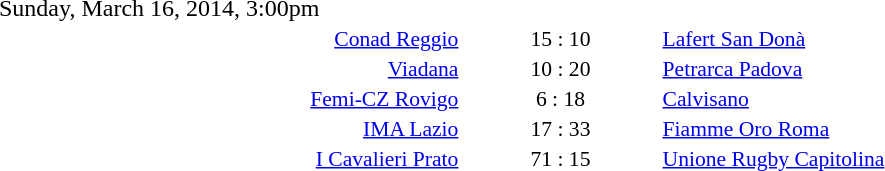<table style="width:70%;" cellspacing="1">
<tr>
<th width=35%></th>
<th width=15%></th>
<th></th>
</tr>
<tr>
<td>Sunday, March 16, 2014, 3:00pm</td>
</tr>
<tr style=font-size:90%>
<td align=right><a href='#'>Conad Reggio</a></td>
<td align=center>15 : 10</td>
<td><a href='#'>Lafert San Donà</a></td>
</tr>
<tr style=font-size:90%>
<td align=right><a href='#'>Viadana</a></td>
<td align=center>10 : 20</td>
<td><a href='#'>Petrarca Padova</a></td>
</tr>
<tr style=font-size:90%>
<td align=right><a href='#'>Femi-CZ Rovigo</a></td>
<td align=center>6 : 18</td>
<td><a href='#'>Calvisano</a></td>
</tr>
<tr style=font-size:90%>
<td align=right><a href='#'>IMA Lazio</a></td>
<td align=center>17 : 33</td>
<td><a href='#'>Fiamme Oro Roma</a></td>
</tr>
<tr style=font-size:90%>
<td align=right><a href='#'>I Cavalieri Prato</a></td>
<td align=center>71 : 15</td>
<td><a href='#'>Unione Rugby Capitolina</a></td>
</tr>
</table>
